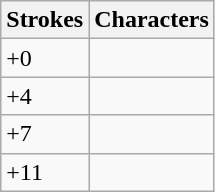<table class="wikitable">
<tr>
<th>Strokes</th>
<th>Characters</th>
</tr>
<tr>
<td>+0</td>
<td style="font-size: large;"></td>
</tr>
<tr>
<td>+4</td>
<td style="font-size: large;"></td>
</tr>
<tr>
<td>+7</td>
<td style="font-size: large;"></td>
</tr>
<tr>
<td>+11</td>
<td style="font-size: large;"></td>
</tr>
</table>
